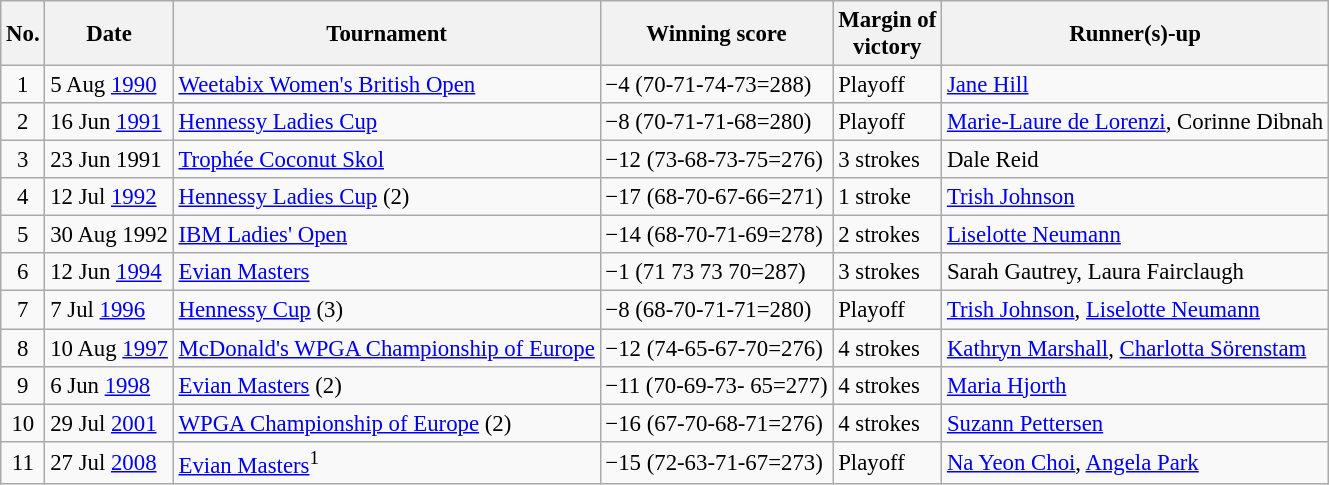<table class="wikitable" style="font-size:95%;">
<tr>
<th>No.</th>
<th>Date</th>
<th>Tournament</th>
<th>Winning score</th>
<th>Margin of<br>victory</th>
<th>Runner(s)-up</th>
</tr>
<tr>
<td align=center>1</td>
<td>5 Aug <a href='#'>1990</a></td>
<td><a href='#'>Weetabix Women's British Open</a></td>
<td>−4 (70-71-74-73=288)</td>
<td>Playoff</td>
<td> <a href='#'>Jane Hill</a></td>
</tr>
<tr>
<td align=center>2</td>
<td>16 Jun <a href='#'>1991</a></td>
<td><a href='#'>Hennessy Ladies Cup</a></td>
<td>−8 (70-71-71-68=280)</td>
<td>Playoff</td>
<td> <a href='#'>Marie-Laure de Lorenzi</a>,  Corinne Dibnah</td>
</tr>
<tr>
<td align=center>3</td>
<td>23 Jun 1991</td>
<td><a href='#'>Trophée Coconut Skol</a></td>
<td>−12 (73-68-73-75=276)</td>
<td>3 strokes</td>
<td> Dale Reid</td>
</tr>
<tr>
<td align=center>4</td>
<td>12 Jul <a href='#'>1992</a></td>
<td><a href='#'>Hennessy Ladies Cup</a> (2)</td>
<td>−17 (68-70-67-66=271)</td>
<td>1 stroke</td>
<td> <a href='#'>Trish Johnson</a></td>
</tr>
<tr>
<td align=center>5</td>
<td>30 Aug 1992</td>
<td><a href='#'>IBM Ladies' Open</a></td>
<td>−14 (68-70-71-69=278)</td>
<td>2 strokes</td>
<td> <a href='#'>Liselotte Neumann</a></td>
</tr>
<tr>
<td align=center>6</td>
<td>12 Jun <a href='#'>1994</a></td>
<td><a href='#'>Evian Masters</a></td>
<td>−1 (71 73 73 70=287)</td>
<td>3 strokes</td>
<td> Sarah Gautrey,  Laura Fairclaugh</td>
</tr>
<tr>
<td align=center>7</td>
<td>7 Jul <a href='#'>1996</a></td>
<td><a href='#'>Hennessy Cup</a> (3)</td>
<td>−8 (68-70-71-71=280)</td>
<td>Playoff</td>
<td> <a href='#'>Trish Johnson</a>,  <a href='#'>Liselotte Neumann</a></td>
</tr>
<tr>
<td align=center>8</td>
<td>10 Aug <a href='#'>1997</a></td>
<td><a href='#'>McDonald's WPGA Championship of Europe</a></td>
<td>−12 (74-65-67-70=276)</td>
<td>4 strokes</td>
<td> <a href='#'>Kathryn Marshall</a>,  <a href='#'>Charlotta Sörenstam</a></td>
</tr>
<tr>
<td align=center>9</td>
<td>6 Jun <a href='#'>1998</a></td>
<td><a href='#'>Evian Masters</a> (2)</td>
<td>−11 (70-69-73- 65=277)</td>
<td>4 strokes</td>
<td> <a href='#'>Maria Hjorth</a></td>
</tr>
<tr>
<td align=center>10</td>
<td>29 Jul <a href='#'>2001</a></td>
<td><a href='#'>WPGA Championship of Europe</a> (2)</td>
<td>−16 (67-70-68-71=276)</td>
<td>4 strokes</td>
<td> <a href='#'>Suzann Pettersen</a></td>
</tr>
<tr>
<td align=center>11</td>
<td>27 Jul <a href='#'>2008</a></td>
<td><a href='#'>Evian Masters</a><sup>1</sup></td>
<td>−15 (72-63-71-67=273)</td>
<td>Playoff</td>
<td> <a href='#'>Na Yeon Choi</a>,  <a href='#'>Angela Park</a></td>
</tr>
</table>
